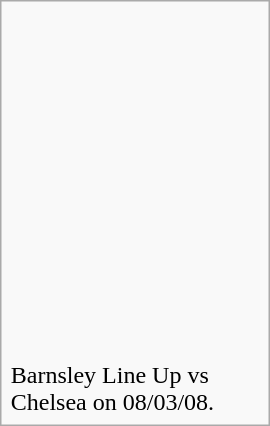<table class="infobox" width="180px">
<tr>
<td><div><br><br><br><br><br><br><br><br><br><br><br><br>
</div><br>Barnsley Line Up vs Chelsea on 08/03/08.</td>
</tr>
</table>
